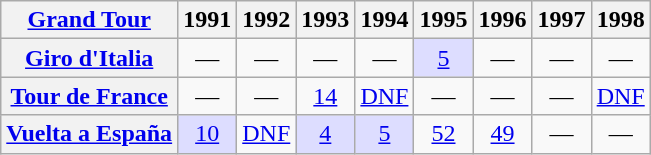<table class="wikitable plainrowheaders">
<tr>
<th scope="col"><a href='#'>Grand Tour</a></th>
<th scope="col">1991</th>
<th scope="col">1992</th>
<th scope="col">1993</th>
<th scope="col">1994</th>
<th scope="col">1995</th>
<th scope="col">1996</th>
<th scope="col">1997</th>
<th scope="col">1998</th>
</tr>
<tr style="text-align:center;">
<th scope="row"> <a href='#'>Giro d'Italia</a></th>
<td>—</td>
<td>—</td>
<td>—</td>
<td>—</td>
<td style="background:#ddf;"><a href='#'>5</a></td>
<td>—</td>
<td>—</td>
<td>—</td>
</tr>
<tr style="text-align:center;">
<th scope="row"> <a href='#'>Tour de France</a></th>
<td>—</td>
<td>—</td>
<td><a href='#'>14</a></td>
<td><a href='#'>DNF</a></td>
<td>—</td>
<td>—</td>
<td>—</td>
<td><a href='#'>DNF</a></td>
</tr>
<tr style="text-align:center;">
<th scope="row"> <a href='#'>Vuelta a España</a></th>
<td style="background:#ddf;"><a href='#'>10</a></td>
<td><a href='#'>DNF</a></td>
<td style="background:#ddf;"><a href='#'>4</a></td>
<td style="background:#ddf;"><a href='#'>5</a></td>
<td><a href='#'>52</a></td>
<td><a href='#'>49</a></td>
<td>—</td>
<td>—</td>
</tr>
</table>
